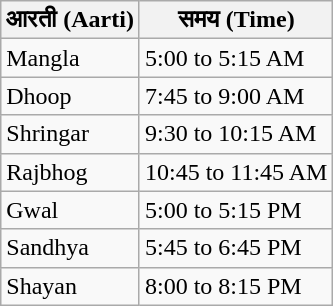<table class="wikitable">
<tr>
<th>आरती (Aarti)</th>
<th>समय (Time)</th>
</tr>
<tr>
<td>Mangla</td>
<td>5:00 to 5:15 AM</td>
</tr>
<tr>
<td>Dhoop</td>
<td>7:45 to 9:00 AM</td>
</tr>
<tr>
<td>Shringar</td>
<td>9:30 to 10:15 AM</td>
</tr>
<tr>
<td>Rajbhog</td>
<td>10:45 to 11:45 AM</td>
</tr>
<tr>
<td>Gwal</td>
<td>5:00 to 5:15 PM</td>
</tr>
<tr>
<td>Sandhya</td>
<td>5:45 to 6:45 PM</td>
</tr>
<tr>
<td>Shayan</td>
<td>8:00 to 8:15 PM</td>
</tr>
</table>
